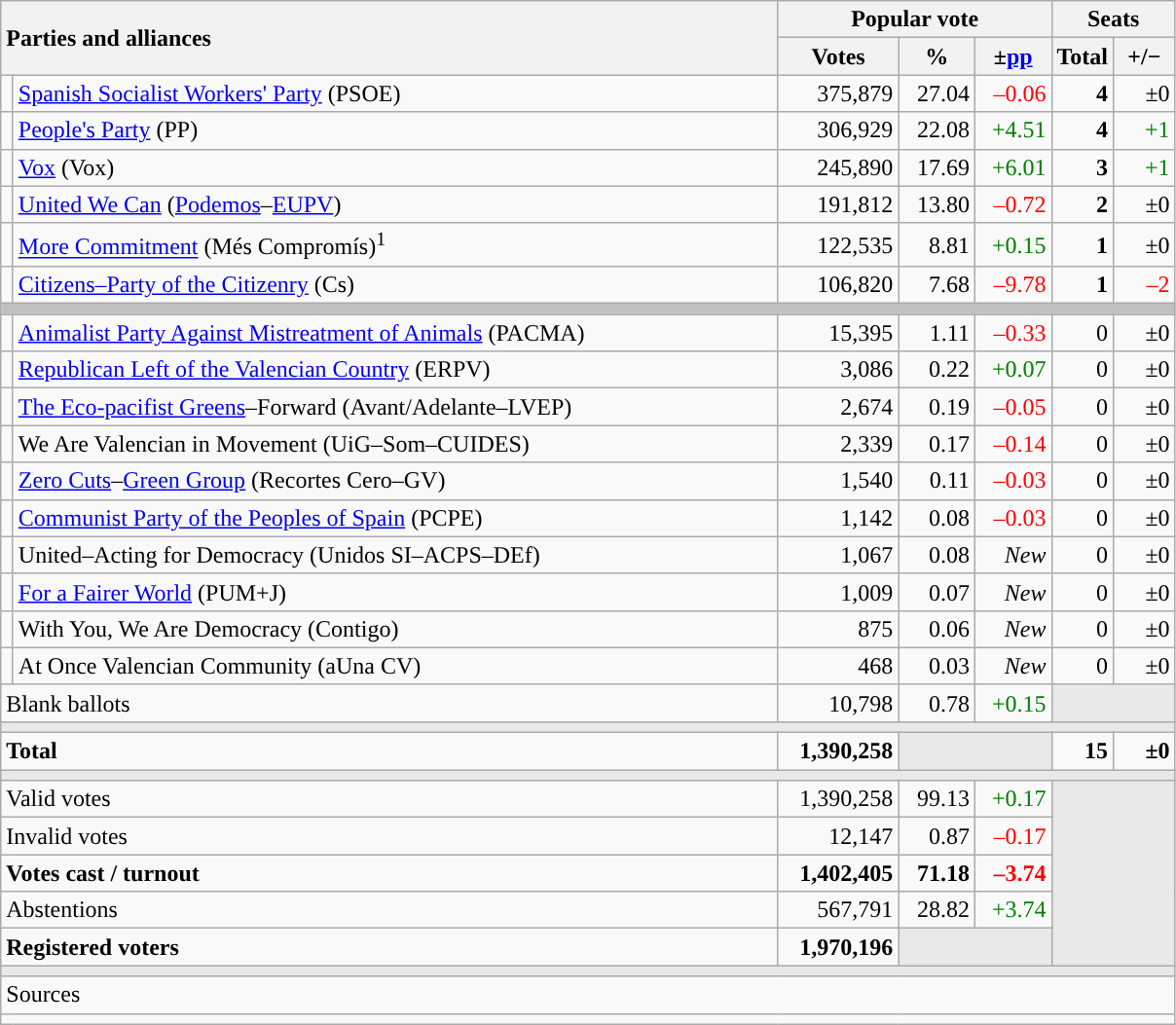<table class="wikitable" style="text-align:right;">
<tr>
<th style="text-align:left;" rowspan="2" colspan="2" width="525">Parties and alliances</th>
<th colspan="3">Popular vote</th>
<th colspan="2">Seats</th>
</tr>
<tr>
<th width="75">Votes</th>
<th width="45">%</th>
<th width="45">±<a href='#'>pp</a></th>
<th width="35">Total</th>
<th width="35">+/−</th>
</tr>
<tr>
<td width="1" style="color:inherit;background:"></td>
<td align="left"><a href='#'>Spanish Socialist Workers' Party</a> (PSOE)</td>
<td>375,879</td>
<td>27.04</td>
<td style="color:red;">–0.06</td>
<td><strong>4</strong></td>
<td>±0</td>
</tr>
<tr>
<td style="color:inherit;background:"></td>
<td align="left"><a href='#'>People's Party</a> (PP)</td>
<td>306,929</td>
<td>22.08</td>
<td style="color:green;">+4.51</td>
<td><strong>4</strong></td>
<td style="color:green;">+1</td>
</tr>
<tr>
<td style="color:inherit;background:"></td>
<td align="left"><a href='#'>Vox</a> (Vox)</td>
<td>245,890</td>
<td>17.69</td>
<td style="color:green;">+6.01</td>
<td><strong>3</strong></td>
<td style="color:green;">+1</td>
</tr>
<tr>
<td style="color:inherit;background:"></td>
<td align="left"><a href='#'>United We Can</a> (<a href='#'>Podemos</a>–<a href='#'>EUPV</a>)</td>
<td>191,812</td>
<td>13.80</td>
<td style="color:red;">–0.72</td>
<td><strong>2</strong></td>
<td>±0</td>
</tr>
<tr>
<td style="color:inherit;background:"></td>
<td align="left"><a href='#'>More Commitment</a> (Més Compromís)<sup>1</sup></td>
<td>122,535</td>
<td>8.81</td>
<td style="color:green;">+0.15</td>
<td><strong>1</strong></td>
<td>±0</td>
</tr>
<tr>
<td style="color:inherit;background:"></td>
<td align="left"><a href='#'>Citizens–Party of the Citizenry</a> (Cs)</td>
<td>106,820</td>
<td>7.68</td>
<td style="color:red;">–9.78</td>
<td><strong>1</strong></td>
<td style="color:red;">–2</td>
</tr>
<tr>
<td colspan="7" bgcolor="#C0C0C0"></td>
</tr>
<tr>
<td style="color:inherit;background:"></td>
<td align="left"><a href='#'>Animalist Party Against Mistreatment of Animals</a> (PACMA)</td>
<td>15,395</td>
<td>1.11</td>
<td style="color:red;">–0.33</td>
<td>0</td>
<td>±0</td>
</tr>
<tr>
<td style="color:inherit;background:"></td>
<td align="left"><a href='#'>Republican Left of the Valencian Country</a> (ERPV)</td>
<td>3,086</td>
<td>0.22</td>
<td style="color:green;">+0.07</td>
<td>0</td>
<td>±0</td>
</tr>
<tr>
<td style="color:inherit;background:"></td>
<td align="left"><a href='#'>The Eco-pacifist Greens</a>–Forward (Avant/Adelante–LVEP)</td>
<td>2,674</td>
<td>0.19</td>
<td style="color:red;">–0.05</td>
<td>0</td>
<td>±0</td>
</tr>
<tr>
<td style="color:inherit;background:"></td>
<td align="left">We Are Valencian in Movement (UiG–Som–CUIDES)</td>
<td>2,339</td>
<td>0.17</td>
<td style="color:red;">–0.14</td>
<td>0</td>
<td>±0</td>
</tr>
<tr>
<td style="color:inherit;background:"></td>
<td align="left"><a href='#'>Zero Cuts</a>–<a href='#'>Green Group</a> (Recortes Cero–GV)</td>
<td>1,540</td>
<td>0.11</td>
<td style="color:red;">–0.03</td>
<td>0</td>
<td>±0</td>
</tr>
<tr>
<td style="color:inherit;background:"></td>
<td align="left"><a href='#'>Communist Party of the Peoples of Spain</a> (PCPE)</td>
<td>1,142</td>
<td>0.08</td>
<td style="color:red;">–0.03</td>
<td>0</td>
<td>±0</td>
</tr>
<tr>
<td style="color:inherit;background:"></td>
<td align="left">United–Acting for Democracy (Unidos SI–ACPS–DEf)</td>
<td>1,067</td>
<td>0.08</td>
<td><em>New</em></td>
<td>0</td>
<td>±0</td>
</tr>
<tr>
<td style="color:inherit;background:"></td>
<td align="left"><a href='#'>For a Fairer World</a> (PUM+J)</td>
<td>1,009</td>
<td>0.07</td>
<td><em>New</em></td>
<td>0</td>
<td>±0</td>
</tr>
<tr>
<td style="color:inherit;background:"></td>
<td align="left">With You, We Are Democracy (Contigo)</td>
<td>875</td>
<td>0.06</td>
<td><em>New</em></td>
<td>0</td>
<td>±0</td>
</tr>
<tr>
<td style="color:inherit;background:"></td>
<td align="left">At Once Valencian Community (aUna CV)</td>
<td>468</td>
<td>0.03</td>
<td><em>New</em></td>
<td>0</td>
<td>±0</td>
</tr>
<tr>
<td align="left" colspan="2">Blank ballots</td>
<td>10,798</td>
<td>0.78</td>
<td style="color:green;">+0.15</td>
<td bgcolor="#E9E9E9" colspan="2"></td>
</tr>
<tr>
<td colspan="7" bgcolor="#E9E9E9"></td>
</tr>
<tr style="font-weight:bold;">
<td align="left" colspan="2">Total</td>
<td>1,390,258</td>
<td bgcolor="#E9E9E9" colspan="2"></td>
<td>15</td>
<td>±0</td>
</tr>
<tr>
<td colspan="7" bgcolor="#E9E9E9"></td>
</tr>
<tr>
<td align="left" colspan="2">Valid votes</td>
<td>1,390,258</td>
<td>99.13</td>
<td style="color:green;">+0.17</td>
<td bgcolor="#E9E9E9" colspan="2" rowspan="5"></td>
</tr>
<tr>
<td align="left" colspan="2">Invalid votes</td>
<td>12,147</td>
<td>0.87</td>
<td style="color:red;">–0.17</td>
</tr>
<tr style="font-weight:bold;">
<td align="left" colspan="2">Votes cast / turnout</td>
<td>1,402,405</td>
<td>71.18</td>
<td style="color:red;">–3.74</td>
</tr>
<tr>
<td align="left" colspan="2">Abstentions</td>
<td>567,791</td>
<td>28.82</td>
<td style="color:green;">+3.74</td>
</tr>
<tr style="font-weight:bold;">
<td align="left" colspan="2">Registered voters</td>
<td>1,970,196</td>
<td bgcolor="#E9E9E9" colspan="2"></td>
</tr>
<tr>
<td colspan="7" bgcolor="#E9E9E9"></td>
</tr>
<tr>
<td align="left" colspan="7">Sources</td>
</tr>
<tr>
<td colspan="7" style="text-align:left; max-width:790px;"></td>
</tr>
</table>
